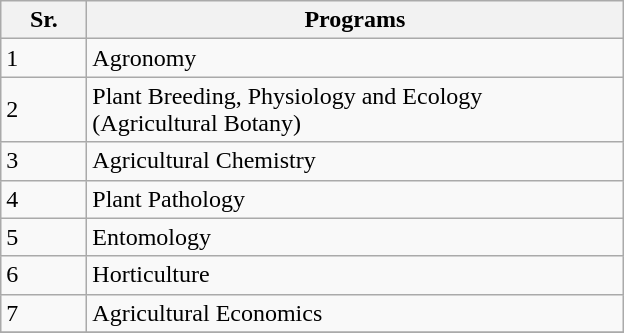<table class="wikitable">
<tr>
<th width="50">Sr.</th>
<th width="350">Programs</th>
</tr>
<tr>
<td>1</td>
<td>Agronomy</td>
</tr>
<tr>
<td>2</td>
<td>Plant Breeding, Physiology and Ecology<br>(Agricultural Botany)</td>
</tr>
<tr>
<td>3</td>
<td>Agricultural Chemistry</td>
</tr>
<tr>
<td>4</td>
<td>Plant Pathology</td>
</tr>
<tr>
<td>5</td>
<td>Entomology</td>
</tr>
<tr>
<td>6</td>
<td>Horticulture</td>
</tr>
<tr>
<td>7</td>
<td>Agricultural Economics</td>
</tr>
<tr>
</tr>
</table>
